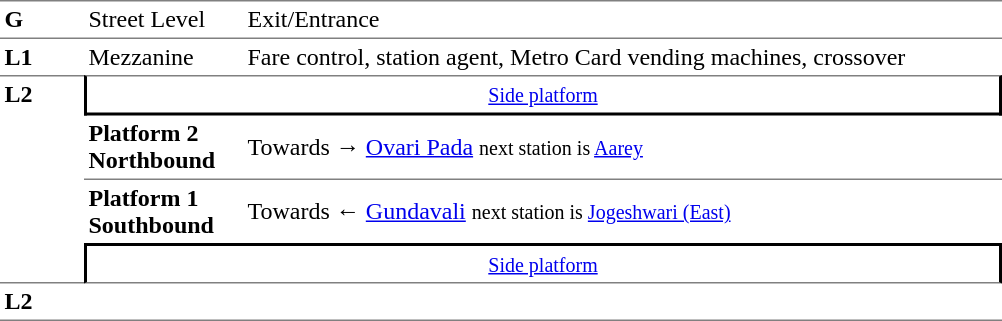<table cellspacing="0" cellpadding="3" border="0">
<tr>
<td style="border-bottom:solid 1px gray;border-top:solid 1px gray;" width="50" valign="top"><strong>G</strong></td>
<td style="border-top:solid 1px gray;border-bottom:solid 1px gray;" width="100" valign="top">Street Level</td>
<td style="border-top:solid 1px gray;border-bottom:solid 1px gray;" width="500" valign="top">Exit/Entrance</td>
</tr>
<tr>
<td valign="top"><strong>L1</strong></td>
<td valign="top">Mezzanine</td>
<td valign="top">Fare control, station agent, Metro Card vending machines, crossover</td>
</tr>
<tr>
<td rowspan="4" style="border-top:solid 1px gray;border-bottom:solid 1px gray;" width="50" valign="top"><strong>L2</strong></td>
<td colspan="2" style="border-top:solid 1px gray;border-right:solid 2px black;border-left:solid 2px black;border-bottom:solid 2px black;text-align:center;"><small><a href='#'>Side platform</a></small></td>
</tr>
<tr>
<td style="border-bottom:solid 1px gray;" width="100"><span><strong>Platform 2</strong><br><strong>Northbound</strong></span></td>
<td style="border-bottom:solid 1px gray;" width="500">Towards → <a href='#'>Ovari Pada</a> <small>next station is <a href='#'>Aarey</a></small></td>
</tr>
<tr>
<td><span><strong>Platform 1</strong><br><strong>Southbound</strong></span></td>
<td>Towards ← <a href='#'>Gundavali</a> <small>next station is <a href='#'>Jogeshwari (East)</a></small></td>
</tr>
<tr>
<td colspan="2" style="border-top:solid 2px black;border-right:solid 2px black;border-left:solid 2px black;border-bottom:solid 1px gray;" align="center"><small><a href='#'>Side platform</a></small></td>
</tr>
<tr>
<td rowspan="2" style="border-bottom:solid 1px gray;" width="50" valign="top"><strong>L2</strong></td>
<td style="border-bottom:solid 1px gray;" width="100"></td>
<td style="border-bottom:solid 1px gray;" width="500"></td>
</tr>
<tr>
</tr>
</table>
